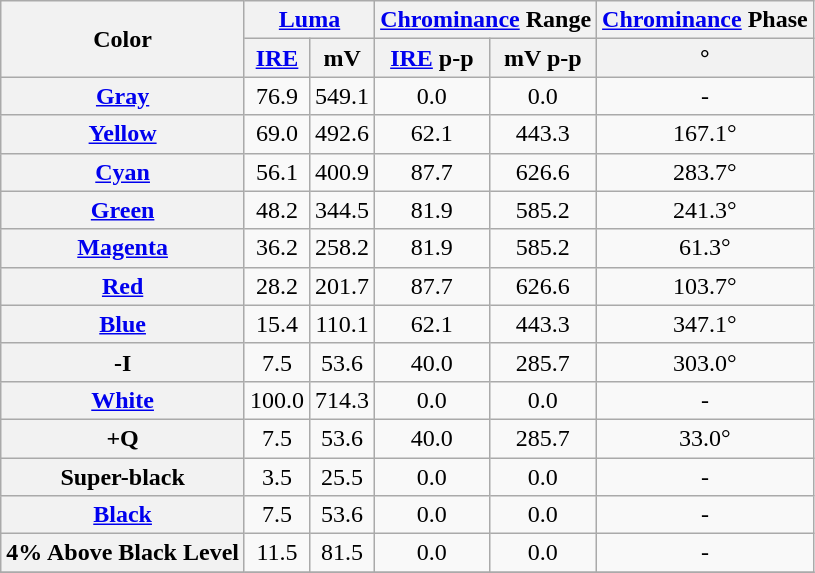<table class=wikitable style="text-align: center;">
<tr>
<th rowspan=2>Color</th>
<th colspan=2><a href='#'>Luma</a></th>
<th colspan=2><a href='#'>Chrominance</a> Range</th>
<th><a href='#'>Chrominance</a> Phase</th>
</tr>
<tr>
<th><a href='#'>IRE</a></th>
<th>mV</th>
<th><a href='#'>IRE</a> p-p</th>
<th>mV p-p</th>
<th>°</th>
</tr>
<tr>
<th><a href='#'>Gray</a></th>
<td>76.9</td>
<td>549.1</td>
<td>0.0</td>
<td>0.0</td>
<td>-</td>
</tr>
<tr>
<th><a href='#'>Yellow</a></th>
<td>69.0</td>
<td>492.6</td>
<td>62.1</td>
<td>443.3</td>
<td>167.1°</td>
</tr>
<tr>
<th><a href='#'>Cyan</a></th>
<td>56.1</td>
<td>400.9</td>
<td>87.7</td>
<td>626.6</td>
<td>283.7°</td>
</tr>
<tr>
<th><a href='#'>Green</a></th>
<td>48.2</td>
<td>344.5</td>
<td>81.9</td>
<td>585.2</td>
<td>241.3°</td>
</tr>
<tr>
<th><a href='#'>Magenta</a></th>
<td>36.2</td>
<td>258.2</td>
<td>81.9</td>
<td>585.2</td>
<td>61.3°</td>
</tr>
<tr>
<th><a href='#'>Red</a></th>
<td>28.2</td>
<td>201.7</td>
<td>87.7</td>
<td>626.6</td>
<td>103.7°</td>
</tr>
<tr>
<th><a href='#'>Blue</a></th>
<td>15.4</td>
<td>110.1</td>
<td>62.1</td>
<td>443.3</td>
<td>347.1°</td>
</tr>
<tr>
<th>-I</th>
<td>7.5</td>
<td>53.6</td>
<td>40.0</td>
<td>285.7</td>
<td>303.0°</td>
</tr>
<tr>
<th><a href='#'>White</a></th>
<td>100.0</td>
<td>714.3</td>
<td>0.0</td>
<td>0.0</td>
<td>-</td>
</tr>
<tr>
<th>+Q</th>
<td>7.5</td>
<td>53.6</td>
<td>40.0</td>
<td>285.7</td>
<td>33.0°</td>
</tr>
<tr>
<th>Super-black</th>
<td>3.5</td>
<td>25.5</td>
<td>0.0</td>
<td>0.0</td>
<td>-</td>
</tr>
<tr>
<th><a href='#'>Black</a></th>
<td>7.5</td>
<td>53.6</td>
<td>0.0</td>
<td>0.0</td>
<td>-</td>
</tr>
<tr>
<th>4% Above Black Level</th>
<td>11.5</td>
<td>81.5</td>
<td>0.0</td>
<td>0.0</td>
<td>-</td>
</tr>
<tr>
</tr>
</table>
